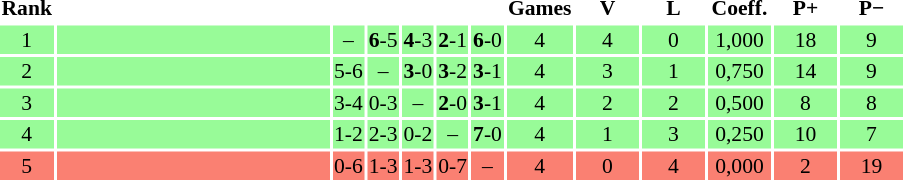<table style="font-size:90%">
<tr>
<th>Rank</th>
<th width="180"></th>
<th></th>
<th></th>
<th></th>
<th></th>
<th></th>
<th width="40">Games</th>
<th width="40">V</th>
<th width="40">L</th>
<th width="40">Coeff.</th>
<th width="40">P+</th>
<th width="40">P−</th>
</tr>
<tr align="center" bgcolor="#98fb98">
<td>1</td>
<td align="left"></td>
<td>–</td>
<td><strong>6</strong>-5</td>
<td><strong>4</strong>-3</td>
<td><strong>2</strong>-1</td>
<td><strong>6</strong>-0</td>
<td>4</td>
<td>4</td>
<td>0</td>
<td>1,000</td>
<td>18</td>
<td>9</td>
</tr>
<tr align="center" bgcolor="#98fb98">
<td>2</td>
<td align="left"></td>
<td>5-6</td>
<td>–</td>
<td><strong>3</strong>-0</td>
<td><strong>3</strong>-2</td>
<td><strong>3</strong>-1</td>
<td>4</td>
<td>3</td>
<td>1</td>
<td>0,750</td>
<td>14</td>
<td>9</td>
</tr>
<tr align="center" bgcolor="#98fb98">
<td>3</td>
<td align="left"></td>
<td>3-4</td>
<td>0-3</td>
<td>–</td>
<td><strong>2</strong>-0</td>
<td><strong>3</strong>-1</td>
<td>4</td>
<td>2</td>
<td>2</td>
<td>0,500</td>
<td>8</td>
<td>8</td>
</tr>
<tr align="center" bgcolor="#98fb98">
<td>4</td>
<td align="left"></td>
<td>1-2</td>
<td>2-3</td>
<td>0-2</td>
<td>–</td>
<td><strong>7</strong>-0</td>
<td>4</td>
<td>1</td>
<td>3</td>
<td>0,250</td>
<td>10</td>
<td>7</td>
</tr>
<tr align="center" bgcolor="salmon">
<td>5</td>
<td align="left"></td>
<td>0-6</td>
<td>1-3</td>
<td>1-3</td>
<td>0-7</td>
<td>–</td>
<td>4</td>
<td>0</td>
<td>4</td>
<td>0,000</td>
<td>2</td>
<td>19</td>
</tr>
</table>
